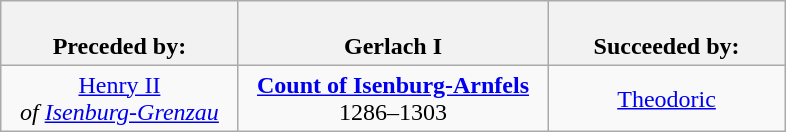<table class="wikitable" style="margin:1em auto;">
<tr align="center">
<th width=150px><br>Preceded by:</th>
<th width=200px><br>Gerlach I</th>
<th width=150px><br>Succeeded by:</th>
</tr>
<tr align="center">
<td><a href='#'>Henry II</a><br><em>of <a href='#'>Isenburg-Grenzau</a></em></td>
<td><strong><a href='#'>Count of Isenburg-Arnfels</a></strong><br>1286–1303</td>
<td><a href='#'>Theodoric</a></td>
</tr>
</table>
